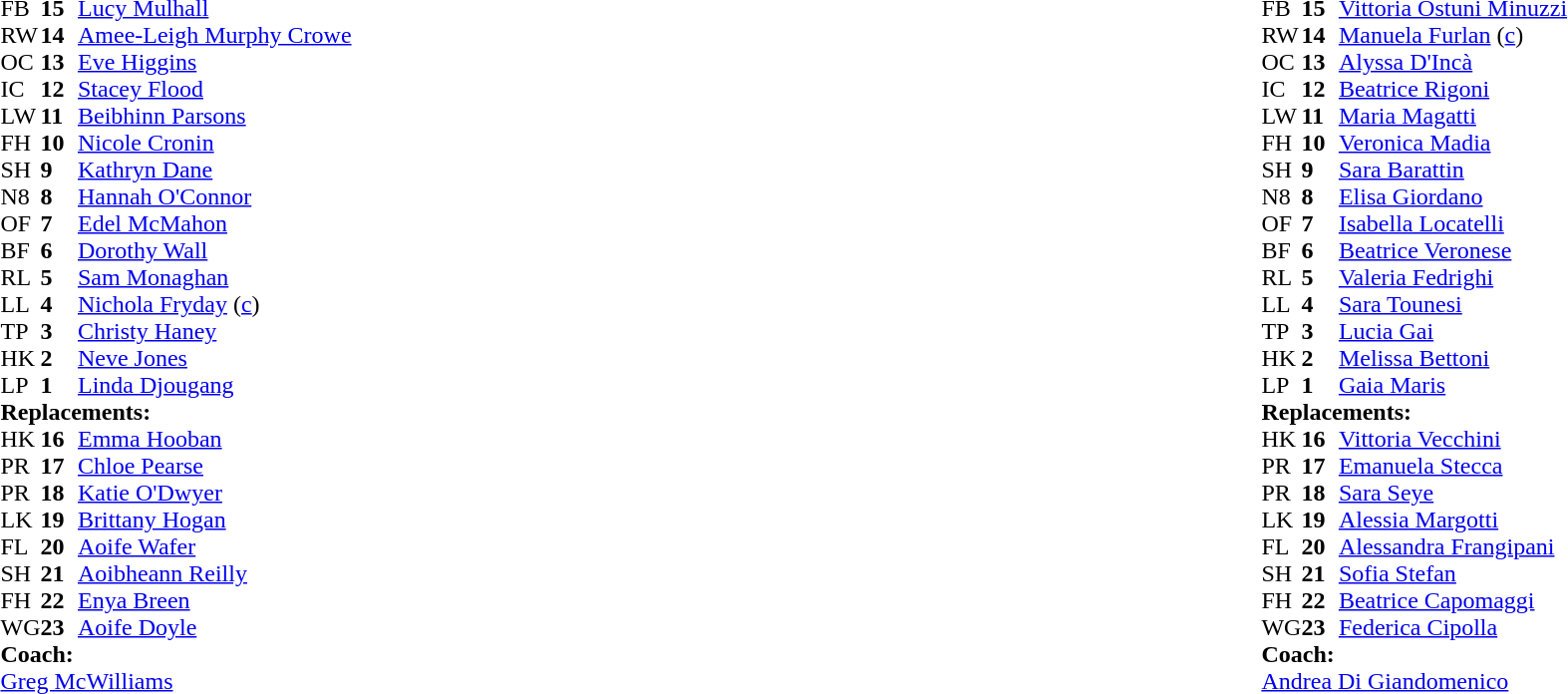<table style="width:100%">
<tr>
<td style="vertical-align:top; width:50%"><br><table cellspacing="0" cellpadding="0">
<tr>
<th width="25"></th>
<th width="25"></th>
</tr>
<tr>
<td>FB</td>
<td><strong>15</strong></td>
<td><a href='#'>Lucy Mulhall</a></td>
</tr>
<tr>
<td>RW</td>
<td><strong>14</strong></td>
<td><a href='#'>Amee-Leigh Murphy Crowe</a></td>
<td></td>
<td></td>
</tr>
<tr>
<td>OC</td>
<td><strong>13</strong></td>
<td><a href='#'>Eve Higgins</a></td>
</tr>
<tr>
<td>IC</td>
<td><strong>12</strong></td>
<td><a href='#'>Stacey Flood</a></td>
</tr>
<tr>
<td>LW</td>
<td><strong>11</strong></td>
<td><a href='#'>Beibhinn Parsons</a></td>
<td></td>
<td></td>
</tr>
<tr>
<td>FH</td>
<td><strong>10</strong></td>
<td><a href='#'>Nicole Cronin</a></td>
</tr>
<tr>
<td>SH</td>
<td><strong>9</strong></td>
<td><a href='#'>Kathryn Dane</a></td>
<td></td>
<td></td>
</tr>
<tr>
<td>N8</td>
<td><strong>8</strong></td>
<td><a href='#'>Hannah O'Connor</a></td>
</tr>
<tr>
<td>OF</td>
<td><strong>7</strong></td>
<td><a href='#'>Edel McMahon</a></td>
</tr>
<tr>
<td>BF</td>
<td><strong>6</strong></td>
<td><a href='#'>Dorothy Wall</a></td>
<td></td>
<td></td>
</tr>
<tr>
<td>RL</td>
<td><strong>5</strong></td>
<td><a href='#'>Sam Monaghan</a></td>
</tr>
<tr>
<td>LL</td>
<td><strong>4</strong></td>
<td><a href='#'>Nichola Fryday</a> (<a href='#'>c</a>)</td>
<td></td>
<td></td>
</tr>
<tr>
<td>TP</td>
<td><strong>3</strong></td>
<td><a href='#'>Christy Haney</a></td>
<td></td>
<td></td>
</tr>
<tr>
<td>HK</td>
<td><strong>2</strong></td>
<td><a href='#'>Neve Jones</a></td>
<td></td>
<td></td>
</tr>
<tr>
<td>LP</td>
<td><strong>1</strong></td>
<td><a href='#'>Linda Djougang</a></td>
<td></td>
<td></td>
</tr>
<tr>
<td colspan=3><strong>Replacements:</strong></td>
</tr>
<tr>
<td>HK</td>
<td><strong>16</strong></td>
<td><a href='#'>Emma Hooban</a></td>
<td></td>
<td></td>
</tr>
<tr>
<td>PR</td>
<td><strong>17</strong></td>
<td><a href='#'>Chloe Pearse</a></td>
<td></td>
<td></td>
</tr>
<tr>
<td>PR</td>
<td><strong>18</strong></td>
<td><a href='#'>Katie O'Dwyer</a></td>
<td></td>
<td></td>
</tr>
<tr>
<td>LK</td>
<td><strong>19</strong></td>
<td><a href='#'>Brittany Hogan</a></td>
<td></td>
<td></td>
</tr>
<tr>
<td>FL</td>
<td><strong>20</strong></td>
<td><a href='#'>Aoife Wafer</a></td>
<td></td>
<td></td>
</tr>
<tr>
<td>SH</td>
<td><strong>21</strong></td>
<td><a href='#'>Aoibheann Reilly</a></td>
<td></td>
<td></td>
</tr>
<tr>
<td>FH</td>
<td><strong>22</strong></td>
<td><a href='#'>Enya Breen</a></td>
<td></td>
<td></td>
</tr>
<tr>
<td>WG</td>
<td><strong>23</strong></td>
<td><a href='#'>Aoife Doyle</a></td>
<td></td>
<td></td>
</tr>
<tr>
<td colspan=3><strong>Coach:</strong></td>
</tr>
<tr>
<td colspan="4"> <a href='#'>Greg McWilliams</a></td>
</tr>
</table>
</td>
<td style="vertical-align:top"></td>
<td style="vertical-align:top; width:50%"><br><table cellspacing="0" cellpadding="0" style="margin:auto">
<tr>
<th width="25"></th>
<th width="25"></th>
</tr>
<tr>
<td>FB</td>
<td><strong>15</strong></td>
<td><a href='#'>Vittoria Ostuni Minuzzi</a></td>
</tr>
<tr>
<td>RW</td>
<td><strong>14</strong></td>
<td><a href='#'>Manuela Furlan</a> (<a href='#'>c</a>)</td>
</tr>
<tr>
<td>OC</td>
<td><strong>13</strong></td>
<td><a href='#'>Alyssa D'Incà</a></td>
</tr>
<tr>
<td>IC</td>
<td><strong>12</strong></td>
<td><a href='#'>Beatrice Rigoni</a></td>
</tr>
<tr>
<td>LW</td>
<td><strong>11</strong></td>
<td><a href='#'>Maria Magatti</a></td>
</tr>
<tr>
<td>FH</td>
<td><strong>10</strong></td>
<td><a href='#'>Veronica Madia</a></td>
<td></td>
<td></td>
</tr>
<tr>
<td>SH</td>
<td><strong>9</strong></td>
<td><a href='#'>Sara Barattin</a></td>
</tr>
<tr>
<td>N8</td>
<td><strong>8</strong></td>
<td><a href='#'>Elisa Giordano</a></td>
<td></td>
</tr>
<tr>
<td>OF</td>
<td><strong>7</strong></td>
<td><a href='#'>Isabella Locatelli</a></td>
<td></td>
<td></td>
</tr>
<tr>
<td>BF</td>
<td><strong>6</strong></td>
<td><a href='#'>Beatrice Veronese</a></td>
</tr>
<tr>
<td>RL</td>
<td><strong>5</strong></td>
<td><a href='#'>Valeria Fedrighi</a></td>
</tr>
<tr>
<td>LL</td>
<td><strong>4</strong></td>
<td><a href='#'>Sara Tounesi</a></td>
<td></td>
<td></td>
</tr>
<tr>
<td>TP</td>
<td><strong>3</strong></td>
<td><a href='#'>Lucia Gai</a></td>
<td></td>
<td></td>
</tr>
<tr>
<td>HK</td>
<td><strong>2</strong></td>
<td><a href='#'>Melissa Bettoni</a></td>
<td></td>
<td></td>
</tr>
<tr>
<td>LP</td>
<td><strong>1</strong></td>
<td><a href='#'>Gaia Maris</a></td>
<td></td>
<td></td>
</tr>
<tr>
<td colspan=3><strong>Replacements:</strong></td>
</tr>
<tr>
<td>HK</td>
<td><strong>16</strong></td>
<td><a href='#'>Vittoria Vecchini</a></td>
<td></td>
<td></td>
</tr>
<tr>
<td>PR</td>
<td><strong>17</strong></td>
<td><a href='#'>Emanuela Stecca</a></td>
<td></td>
<td></td>
</tr>
<tr>
<td>PR</td>
<td><strong>18</strong></td>
<td><a href='#'>Sara Seye</a></td>
<td></td>
<td></td>
</tr>
<tr>
<td>LK</td>
<td><strong>19</strong></td>
<td><a href='#'>Alessia Margotti</a></td>
<td></td>
<td></td>
</tr>
<tr>
<td>FL</td>
<td><strong>20</strong></td>
<td><a href='#'>Alessandra Frangipani</a></td>
<td></td>
<td></td>
</tr>
<tr>
<td>SH</td>
<td><strong>21</strong></td>
<td><a href='#'>Sofia Stefan</a></td>
<td></td>
<td></td>
</tr>
<tr>
<td>FH</td>
<td><strong>22</strong></td>
<td><a href='#'>Beatrice Capomaggi</a></td>
</tr>
<tr>
<td>WG</td>
<td><strong>23</strong></td>
<td><a href='#'>Federica Cipolla</a></td>
</tr>
<tr>
<td colspan=3><strong>Coach:</strong></td>
</tr>
<tr>
<td colspan="4"> <a href='#'>Andrea Di Giandomenico</a></td>
</tr>
</table>
</td>
</tr>
</table>
